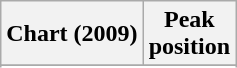<table class="wikitable sortable plainrowheaders" style="text-align:center">
<tr>
<th scope="col">Chart (2009)</th>
<th scope="col">Peak<br>position</th>
</tr>
<tr>
</tr>
<tr>
</tr>
</table>
